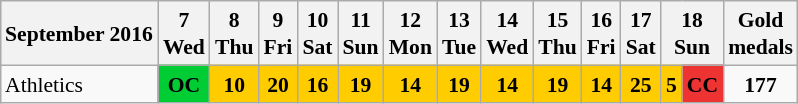<table class="wikitable" style="margin:0.5em auto; font-size:90%; line-height:1.25em;">
<tr>
<th>September 2016</th>
<th>7<br>Wed</th>
<th>8<br>Thu</th>
<th>9<br>Fri</th>
<th>10<br>Sat</th>
<th>11<br>Sun</th>
<th>12<br>Mon</th>
<th>13<br>Tue</th>
<th>14<br>Wed</th>
<th>15<br>Thu</th>
<th>16<br>Fri</th>
<th>17<br>Sat</th>
<th colspan="2">18<br>Sun</th>
<th>Gold<br>medals</th>
</tr>
<tr style="text-align:center;">
<td align="left"> Athletics</td>
<td style="background:#0c3;"><strong>OC</strong></td>
<td style="background:#fc0;"><strong>10</strong> </td>
<td style="background:#fc0;"><strong>20</strong> </td>
<td style="background:#fc0;"><strong>16</strong> </td>
<td style="background:#fc0;"><strong>19</strong> </td>
<td style="background:#fc0;"><strong>14</strong> </td>
<td style="background:#fc0;"><strong>19</strong> </td>
<td style="background:#fc0;"><strong>14</strong> </td>
<td style="background:#fc0;"><strong>19</strong> </td>
<td style="background:#fc0;"><strong>14</strong> </td>
<td style="background:#fc0;"><strong>25</strong> </td>
<td style="background:#fc0;"><strong>5</strong> </td>
<td style="background:#e33;"><strong> CC</strong></td>
<td><strong>177</strong></td>
</tr>
</table>
